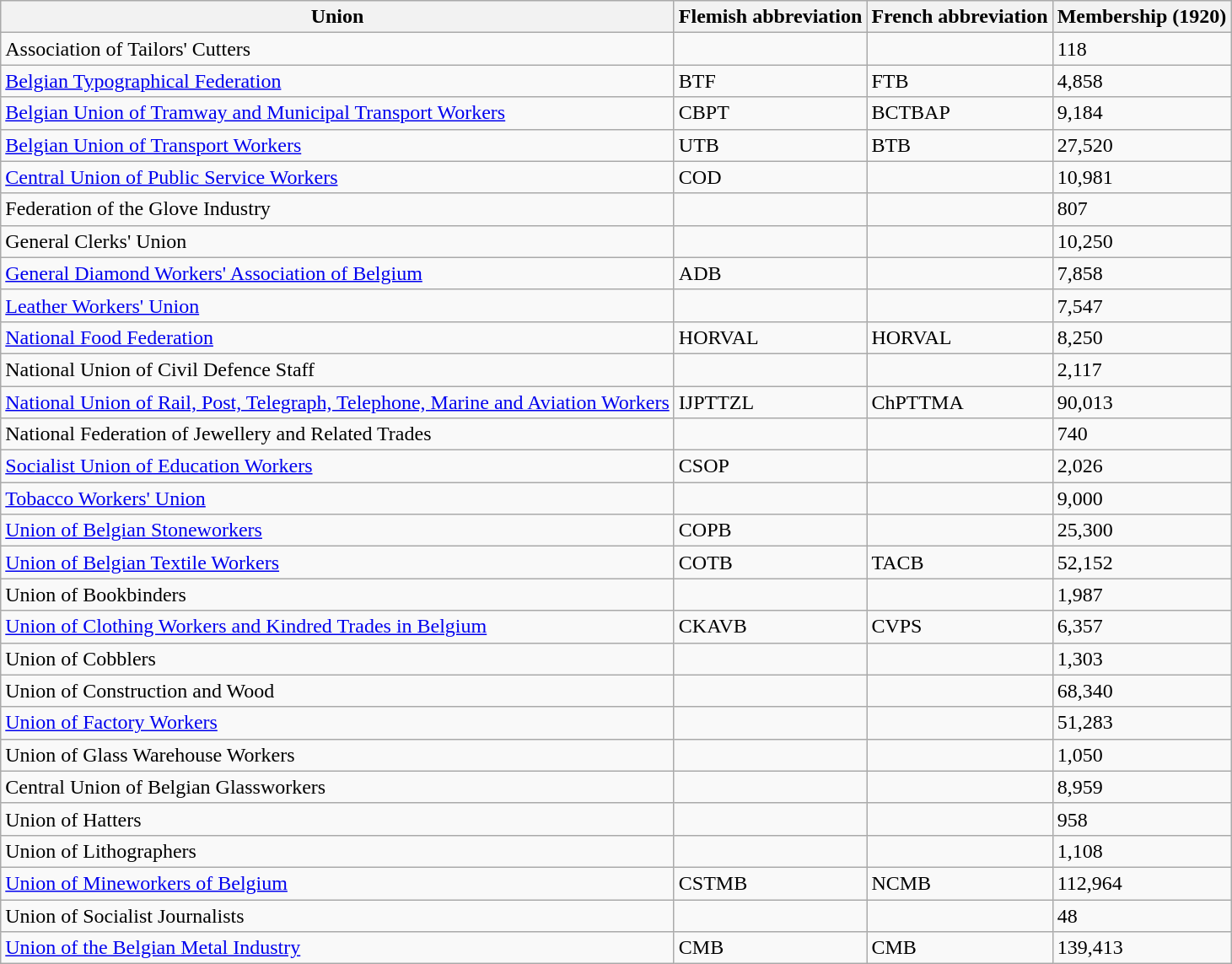<table class="wikitable sortable">
<tr>
<th>Union</th>
<th>Flemish abbreviation</th>
<th>French abbreviation</th>
<th>Membership (1920)</th>
</tr>
<tr>
<td>Association of Tailors' Cutters</td>
<td></td>
<td></td>
<td>118</td>
</tr>
<tr>
<td><a href='#'>Belgian Typographical Federation</a></td>
<td>BTF</td>
<td>FTB</td>
<td>4,858</td>
</tr>
<tr>
<td><a href='#'>Belgian Union of Tramway and Municipal Transport Workers</a></td>
<td>CBPT</td>
<td>BCTBAP</td>
<td>9,184</td>
</tr>
<tr>
<td><a href='#'>Belgian Union of Transport Workers</a></td>
<td>UTB</td>
<td>BTB</td>
<td>27,520</td>
</tr>
<tr>
<td><a href='#'>Central Union of Public Service Workers</a></td>
<td>COD</td>
<td></td>
<td>10,981</td>
</tr>
<tr>
<td>Federation of the Glove Industry</td>
<td></td>
<td></td>
<td>807</td>
</tr>
<tr>
<td>General Clerks' Union</td>
<td></td>
<td></td>
<td>10,250</td>
</tr>
<tr>
<td><a href='#'>General Diamond Workers' Association of Belgium</a></td>
<td>ADB</td>
<td></td>
<td>7,858</td>
</tr>
<tr>
<td><a href='#'>Leather Workers' Union</a></td>
<td></td>
<td></td>
<td>7,547</td>
</tr>
<tr>
<td><a href='#'>National Food Federation</a></td>
<td>HORVAL</td>
<td>HORVAL</td>
<td>8,250</td>
</tr>
<tr>
<td>National Union of Civil Defence Staff</td>
<td></td>
<td></td>
<td>2,117</td>
</tr>
<tr>
<td><a href='#'>National Union of Rail, Post, Telegraph, Telephone, Marine and Aviation Workers</a></td>
<td>IJPTTZL</td>
<td>ChPTTMA</td>
<td>90,013</td>
</tr>
<tr>
<td>National Federation of Jewellery and Related Trades</td>
<td></td>
<td></td>
<td>740</td>
</tr>
<tr>
<td><a href='#'>Socialist Union of Education Workers</a></td>
<td>CSOP</td>
<td></td>
<td>2,026</td>
</tr>
<tr>
<td><a href='#'>Tobacco Workers' Union</a></td>
<td></td>
<td></td>
<td>9,000</td>
</tr>
<tr>
<td><a href='#'>Union of Belgian Stoneworkers</a></td>
<td>COPB</td>
<td></td>
<td>25,300</td>
</tr>
<tr>
<td><a href='#'>Union of Belgian Textile Workers</a></td>
<td>COTB</td>
<td>TACB</td>
<td>52,152</td>
</tr>
<tr>
<td>Union of Bookbinders</td>
<td></td>
<td></td>
<td>1,987</td>
</tr>
<tr>
<td><a href='#'>Union of Clothing Workers and Kindred Trades in Belgium</a></td>
<td>CKAVB</td>
<td>CVPS</td>
<td>6,357</td>
</tr>
<tr>
<td>Union of Cobblers</td>
<td></td>
<td></td>
<td>1,303</td>
</tr>
<tr>
<td>Union of Construction and Wood</td>
<td></td>
<td></td>
<td>68,340</td>
</tr>
<tr>
<td><a href='#'>Union of Factory Workers</a></td>
<td></td>
<td></td>
<td>51,283</td>
</tr>
<tr>
<td>Union of Glass Warehouse Workers</td>
<td></td>
<td></td>
<td>1,050</td>
</tr>
<tr>
<td>Central Union of Belgian Glassworkers</td>
<td></td>
<td></td>
<td>8,959</td>
</tr>
<tr>
<td>Union of Hatters</td>
<td></td>
<td></td>
<td>958</td>
</tr>
<tr>
<td>Union of Lithographers</td>
<td></td>
<td></td>
<td>1,108</td>
</tr>
<tr>
<td><a href='#'>Union of Mineworkers of Belgium</a></td>
<td>CSTMB</td>
<td>NCMB</td>
<td>112,964</td>
</tr>
<tr>
<td>Union of Socialist Journalists</td>
<td></td>
<td></td>
<td>48</td>
</tr>
<tr>
<td><a href='#'>Union of the Belgian Metal Industry</a></td>
<td>CMB</td>
<td>CMB</td>
<td>139,413</td>
</tr>
</table>
